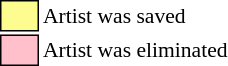<table class="toccolours"style="font-size: 90%; white-space: nowrap;">
<tr>
<td style="background:#fdfc8f; border:1px solid black;">      </td>
<td>Artist was saved</td>
</tr>
<tr>
<td style="background:pink; border:1px solid black;">      </td>
<td>Artist was eliminated</td>
</tr>
</table>
